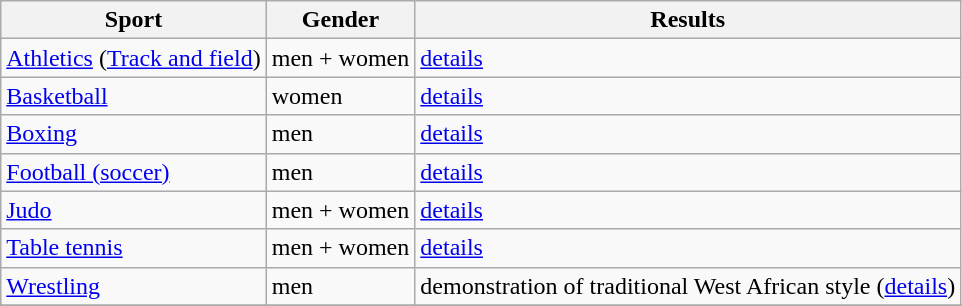<table class="wikitable">
<tr>
<th>Sport</th>
<th>Gender</th>
<th>Results</th>
</tr>
<tr>
<td><a href='#'>Athletics</a> (<a href='#'>Track and field</a>)</td>
<td>men + women</td>
<td><a href='#'>details</a></td>
</tr>
<tr>
<td><a href='#'>Basketball</a></td>
<td>women</td>
<td><a href='#'>details</a></td>
</tr>
<tr>
<td><a href='#'>Boxing</a></td>
<td>men</td>
<td><a href='#'>details</a></td>
</tr>
<tr>
<td><a href='#'>Football (soccer)</a></td>
<td>men</td>
<td><a href='#'>details</a></td>
</tr>
<tr>
<td><a href='#'>Judo</a></td>
<td>men + women</td>
<td><a href='#'>details</a></td>
</tr>
<tr>
<td><a href='#'>Table tennis</a></td>
<td>men + women</td>
<td><a href='#'>details</a></td>
</tr>
<tr>
<td><a href='#'>Wrestling</a></td>
<td>men</td>
<td>demonstration of traditional West African style (<a href='#'>details</a>)</td>
</tr>
<tr>
</tr>
</table>
